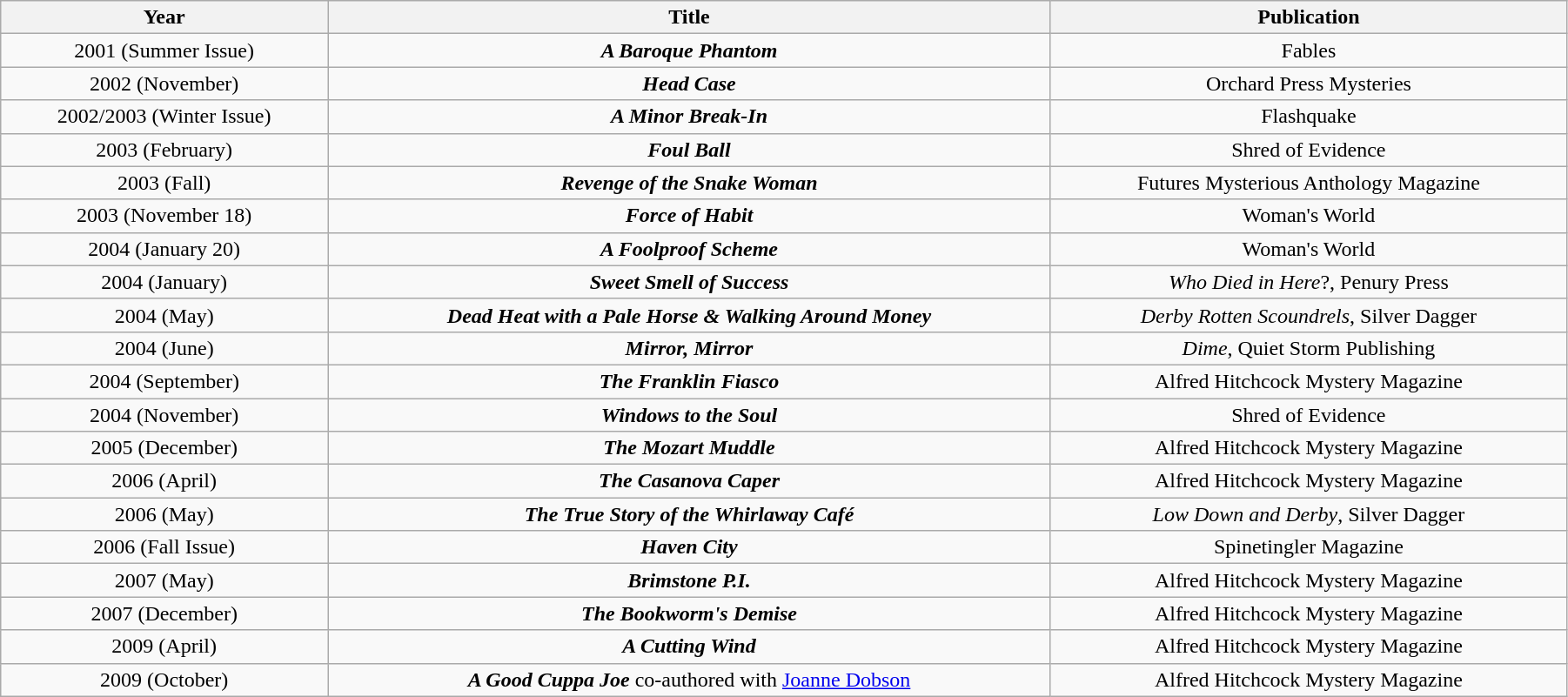<table class="wikitable" style="text-align:center; width:95%">
<tr>
<th>Year</th>
<th>Title</th>
<th>Publication</th>
</tr>
<tr>
<td>2001 (Summer Issue)</td>
<td><strong><em>A Baroque Phantom</em></strong></td>
<td>Fables</td>
</tr>
<tr>
<td>2002 (November)</td>
<td><strong><em>Head Case</em></strong></td>
<td>Orchard Press Mysteries</td>
</tr>
<tr>
<td>2002/2003 (Winter Issue)</td>
<td><strong><em>A Minor Break-In</em></strong></td>
<td>Flashquake</td>
</tr>
<tr>
<td>2003 (February)</td>
<td><strong><em>Foul Ball</em></strong></td>
<td>Shred of Evidence</td>
</tr>
<tr>
<td>2003 (Fall)</td>
<td><strong><em>Revenge of the Snake Woman</em></strong></td>
<td>Futures Mysterious Anthology Magazine</td>
</tr>
<tr>
<td>2003 (November 18)</td>
<td><strong><em>Force of Habit</em></strong></td>
<td>Woman's World</td>
</tr>
<tr>
<td>2004 (January 20)</td>
<td><strong><em>A Foolproof Scheme</em></strong></td>
<td>Woman's World</td>
</tr>
<tr>
<td>2004 (January)</td>
<td><strong><em>Sweet Smell of Success</em></strong></td>
<td><em>Who Died in Here</em>?, Penury Press</td>
</tr>
<tr>
<td>2004 (May)</td>
<td><strong><em>Dead Heat with a Pale Horse & Walking Around Money</em></strong></td>
<td><em>Derby Rotten Scoundrels</em>, Silver Dagger</td>
</tr>
<tr>
<td>2004 (June)</td>
<td><strong><em>Mirror, Mirror</em></strong></td>
<td><em>Dime</em>, Quiet Storm Publishing</td>
</tr>
<tr>
<td>2004 (September)</td>
<td><strong><em>The Franklin Fiasco</em></strong></td>
<td>Alfred Hitchcock Mystery Magazine</td>
</tr>
<tr>
<td>2004 (November)</td>
<td><strong><em>Windows to the Soul</em></strong></td>
<td>Shred of Evidence</td>
</tr>
<tr>
<td>2005 (December)</td>
<td><strong><em>The Mozart Muddle</em></strong></td>
<td>Alfred Hitchcock Mystery Magazine</td>
</tr>
<tr>
<td>2006 (April)</td>
<td><strong><em>The Casanova Caper</em></strong></td>
<td>Alfred Hitchcock Mystery Magazine</td>
</tr>
<tr>
<td>2006 (May)</td>
<td><strong><em>The True Story of the Whirlaway Café</em></strong></td>
<td><em>Low Down and Derby</em>, Silver Dagger</td>
</tr>
<tr>
<td>2006 (Fall Issue)</td>
<td><strong><em>Haven City</em></strong></td>
<td>Spinetingler Magazine</td>
</tr>
<tr>
<td>2007 (May)</td>
<td><strong><em>Brimstone P.I.</em></strong></td>
<td>Alfred Hitchcock Mystery Magazine</td>
</tr>
<tr>
<td>2007 (December)</td>
<td><strong><em>The Bookworm's Demise</em></strong></td>
<td>Alfred Hitchcock Mystery Magazine</td>
</tr>
<tr>
<td>2009 (April)</td>
<td><strong><em>A Cutting Wind</em></strong></td>
<td>Alfred Hitchcock Mystery Magazine</td>
</tr>
<tr>
<td>2009 (October)</td>
<td><strong><em>A Good Cuppa Joe</em></strong> co-authored with <a href='#'>Joanne Dobson</a></td>
<td>Alfred Hitchcock Mystery Magazine</td>
</tr>
</table>
